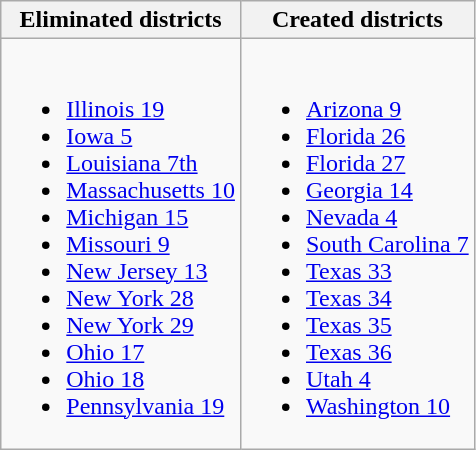<table class="wikitable">
<tr>
<th>Eliminated districts</th>
<th>Created districts</th>
</tr>
<tr>
<td><br><ul><li><a href='#'>Illinois 19</a></li><li><a href='#'>Iowa 5</a></li><li><a href='#'>Louisiana 7th</a></li><li><a href='#'>Massachusetts 10</a></li><li><a href='#'>Michigan 15</a></li><li><a href='#'>Missouri 9</a></li><li><a href='#'>New Jersey 13</a></li><li><a href='#'>New York 28</a></li><li><a href='#'>New York 29</a></li><li><a href='#'>Ohio 17</a></li><li><a href='#'>Ohio 18</a></li><li><a href='#'>Pennsylvania 19</a></li></ul></td>
<td><br><ul><li><a href='#'>Arizona 9</a></li><li><a href='#'>Florida 26</a></li><li><a href='#'>Florida 27</a></li><li><a href='#'>Georgia 14</a></li><li><a href='#'>Nevada 4</a></li><li><a href='#'>South Carolina 7</a></li><li><a href='#'>Texas 33</a></li><li><a href='#'>Texas 34</a></li><li><a href='#'>Texas 35</a></li><li><a href='#'>Texas 36</a></li><li><a href='#'>Utah 4</a></li><li><a href='#'>Washington 10</a></li></ul></td>
</tr>
</table>
